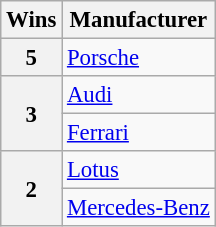<table class="wikitable" style="font-size: 95%;">
<tr>
<th>Wins</th>
<th>Manufacturer</th>
</tr>
<tr>
<th>5</th>
<td><a href='#'>Porsche</a></td>
</tr>
<tr>
<th rowspan=2>3</th>
<td><a href='#'>Audi</a></td>
</tr>
<tr>
<td><a href='#'>Ferrari</a></td>
</tr>
<tr>
<th rowspan=2>2</th>
<td><a href='#'>Lotus</a></td>
</tr>
<tr>
<td><a href='#'>Mercedes-Benz</a></td>
</tr>
</table>
